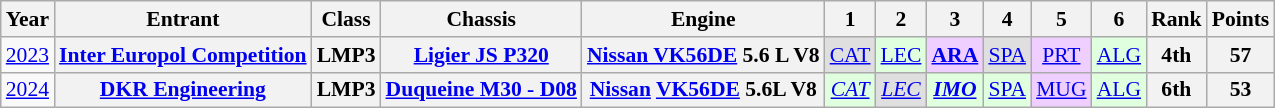<table class="wikitable" style="text-align:center; font-size:90%">
<tr>
<th>Year</th>
<th>Entrant</th>
<th>Class</th>
<th>Chassis</th>
<th>Engine</th>
<th>1</th>
<th>2</th>
<th>3</th>
<th>4</th>
<th>5</th>
<th>6</th>
<th>Rank</th>
<th>Points</th>
</tr>
<tr>
<td><a href='#'>2023</a></td>
<th><a href='#'>Inter Europol Competition</a></th>
<th>LMP3</th>
<th><a href='#'>Ligier JS P320</a></th>
<th><a href='#'>Nissan VK56DE</a> 5.6 L V8</th>
<td style="background:#DFDFDF;"><a href='#'>CAT</a><br></td>
<td style="background:#DFFFDF;"><a href='#'>LEC</a><br></td>
<td style="background:#EFCFFF;"><strong><a href='#'>ARA</a></strong><br></td>
<td style="background:#DFDFDF;"><a href='#'>SPA</a><br></td>
<td style="background:#EFCFFF;"><a href='#'>PRT</a><br></td>
<td style="background:#DFFFDF;"><a href='#'>ALG</a><br></td>
<th>4th</th>
<th>57</th>
</tr>
<tr>
<td><a href='#'>2024</a></td>
<th><a href='#'>DKR Engineering</a></th>
<th>LMP3</th>
<th><a href='#'>Duqueine M30 - D08</a></th>
<th><a href='#'>Nissan</a> <a href='#'>VK56DE</a> 5.6L V8</th>
<td style="background:#DFFFDF;"><em><a href='#'>CAT</a></em><br></td>
<td style="background:#DFDFDF;"><em><a href='#'>LEC</a></em><br></td>
<td style="background:#DFFFDF;"><strong><em><a href='#'>IMO</a></em></strong><br></td>
<td style="background:#DFFFDF;"><a href='#'>SPA</a><br></td>
<td style="background:#EFCFFF;"><a href='#'>MUG</a><br></td>
<td style="background:#DFFFDF;"><a href='#'>ALG</a><br></td>
<th>6th</th>
<th>53</th>
</tr>
</table>
